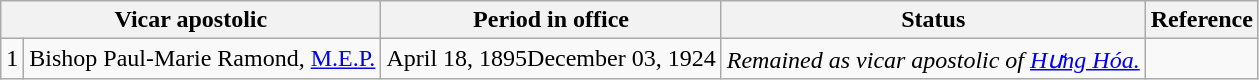<table class="wikitable">
<tr>
<th colspan="2">Vicar apostolic</th>
<th>Period in office</th>
<th>Status</th>
<th>Reference</th>
</tr>
<tr>
<td>1</td>
<td>Bishop Paul-Marie Ramond, <a href='#'>M.E.P.</a></td>
<td>April 18, 1895December 03, 1924</td>
<td><em>Remained as vicar apostolic of <a href='#'>Hưng Hóa.</a></em></td>
<td></td>
</tr>
</table>
